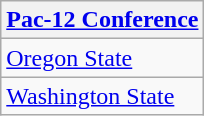<table class="wikitable">
<tr>
<th><a href='#'>Pac-12 Conference</a></th>
</tr>
<tr>
<td><a href='#'>Oregon State</a></td>
</tr>
<tr>
<td><a href='#'>Washington State</a></td>
</tr>
</table>
